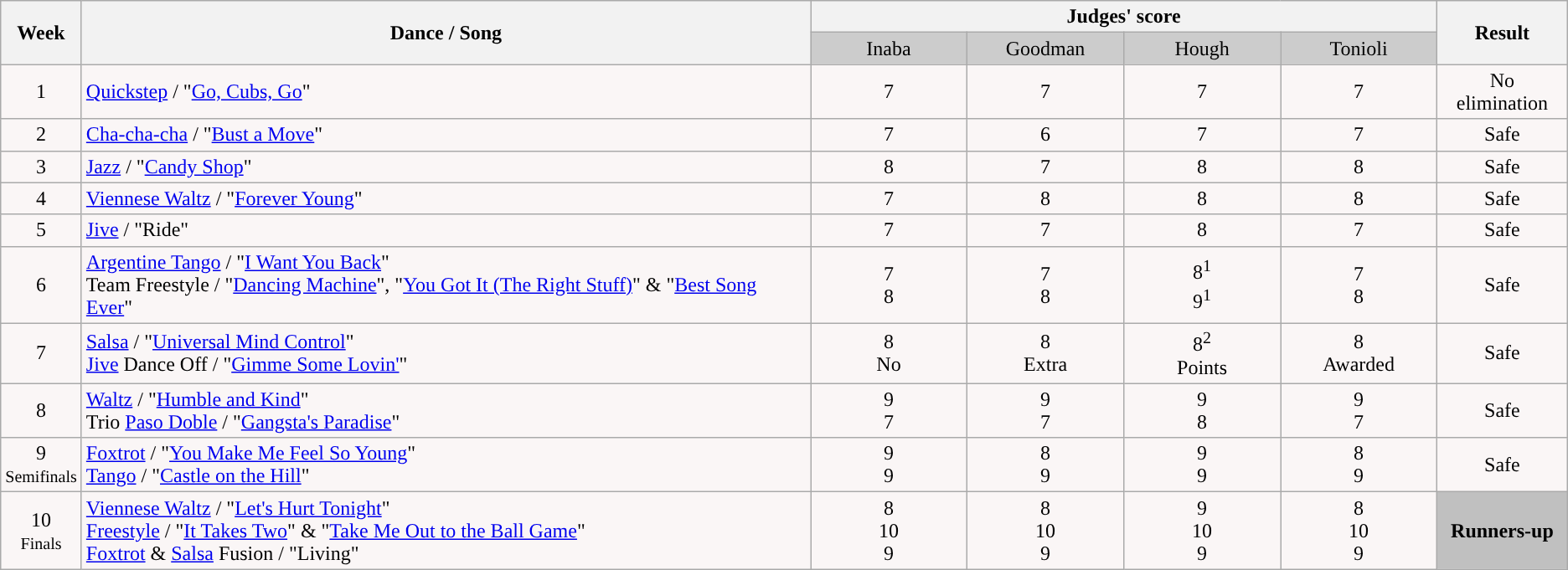<table class="wikitable" style="text-align:center;">
<tr style="text-align:center;">
<th rowspan="2" bgcolor="#CCCCCC" align="Center">Week</th>
<th rowspan="2" bgcolor="#CCCCCC" align="Center">Dance / Song</th>
<th colspan="4" bgcolor="#CCCCCC" align="Center">Judges' score</th>
<th rowspan="2" bgcolor="#CCCCCC" align="Center">Result</th>
</tr>
<tr>
<td bgcolor="#CCCCCC" width="10%" align="center">Inaba</td>
<td bgcolor="#CCCCCC" width="10%" align="center">Goodman</td>
<td bgcolor="#CCCCCC" width="10%" align="center">Hough</td>
<td bgcolor="#CCCCCC" width="10%" align="center">Tonioli</td>
</tr>
<tr>
<td bgcolor="#FAF6F6">1</td>
<td align="left" bgcolor="#FAF6F6"><a href='#'>Quickstep</a> / "<a href='#'>Go, Cubs, Go</a>"</td>
<td bgcolor="#FAF6F6">7</td>
<td bgcolor="#FAF6F6">7</td>
<td bgcolor="#FAF6F6">7</td>
<td bgcolor="#FAF6F6">7</td>
<td bgcolor="#FAF6F6">No elimination</td>
</tr>
<tr>
<td bgcolor="FAF6F6">2</td>
<td align="left" bgcolor="FAF6F6"><a href='#'>Cha-cha-cha</a> / "<a href='#'>Bust a Move</a>"</td>
<td bgcolor="#FAF6F6">7</td>
<td bgcolor="#FAF6F6">6</td>
<td bgcolor="#FAF6F6">7</td>
<td bgcolor="#FAF6F6">7</td>
<td bgcolor="#FAF6F6">Safe</td>
</tr>
<tr>
<td bgcolor="FAF6F6">3</td>
<td align="left" bgcolor="FAF6F6"><a href='#'>Jazz</a> / "<a href='#'>Candy Shop</a>"</td>
<td bgcolor="#FAF6F6">8</td>
<td bgcolor="#FAF6F6">7</td>
<td bgcolor="#FAF6F6">8</td>
<td bgcolor="#FAF6F6">8</td>
<td bgcolor="#FAF6F6">Safe</td>
</tr>
<tr>
<td bgcolor="FAF6F6">4</td>
<td align="left" bgcolor="FAF6F6"><a href='#'>Viennese Waltz</a> / "<a href='#'>Forever Young</a>"</td>
<td bgcolor="#FAF6F6">7</td>
<td bgcolor="#FAF6F6">8</td>
<td bgcolor="#FAF6F6">8</td>
<td bgcolor="#FAF6F6">8</td>
<td bgcolor="#FAF6F6">Safe</td>
</tr>
<tr>
<td bgcolor="FAF6F6">5</td>
<td align="left" bgcolor="FAF6F6"><a href='#'>Jive</a> / "Ride"</td>
<td bgcolor="#FAF6F6">7</td>
<td bgcolor="#FAF6F6">7</td>
<td bgcolor="#FAF6F6">8</td>
<td bgcolor="#FAF6F6">7</td>
<td bgcolor="#FAF6F6">Safe</td>
</tr>
<tr>
<td bgcolor="FAF6F6">6</td>
<td align="left" bgcolor="FAF6F6"><a href='#'>Argentine Tango</a> / "<a href='#'>I Want You Back</a>"<br>Team Freestyle / "<a href='#'>Dancing Machine</a>", "<a href='#'>You Got It (The Right Stuff)</a>" & "<a href='#'>Best Song Ever</a>"</td>
<td bgcolor="#FAF6F6">7<br>8</td>
<td bgcolor="#FAF6F6">7<br>8</td>
<td bgcolor="#FAF6F6">8<sup>1</sup><br>9<sup>1</sup></td>
<td bgcolor="#FAF6F6">7<br>8</td>
<td bgcolor="#FAF6F6">Safe</td>
</tr>
<tr>
<td bgcolor="FAF6F6">7</td>
<td align="left" bgcolor="FAF6F6"><a href='#'>Salsa</a> / "<a href='#'>Universal Mind Control</a>"<br><a href='#'>Jive</a> Dance Off / "<a href='#'>Gimme Some Lovin'</a>"</td>
<td bgcolor="#FAF6F6">8<br>No</td>
<td bgcolor="#FAF6F6">8<br>Extra</td>
<td bgcolor="#FAF6F6">8<sup>2</sup><br>Points</td>
<td bgcolor="#FAF6F6">8<br>Awarded</td>
<td bgcolor="#FAF6F6">Safe</td>
</tr>
<tr>
<td bgcolor="FAF6F6">8</td>
<td align="left" bgcolor="FAF6F6"><a href='#'>Waltz</a> / "<a href='#'>Humble and Kind</a>"<br>Trio <a href='#'>Paso Doble</a> / "<a href='#'>Gangsta's Paradise</a>"</td>
<td bgcolor="#FAF6F6">9<br>7</td>
<td bgcolor="#FAF6F6">9<br>7</td>
<td bgcolor="#FAF6F6">9<br>8</td>
<td bgcolor="#FAF6F6">9<br>7</td>
<td bgcolor="#FAF6F6">Safe</td>
</tr>
<tr>
<td bgcolor="FAF6F6">9<br><small>Semifinals</small></td>
<td align="left" bgcolor="FAF6F6"><a href='#'>Foxtrot</a> / "<a href='#'>You Make Me Feel So Young</a>"<br><a href='#'>Tango</a> / "<a href='#'>Castle on the Hill</a>"</td>
<td bgcolor="#FAF6F6">9<br>9</td>
<td bgcolor="#FAF6F6">8<br>9</td>
<td bgcolor="#FAF6F6">9<br>9</td>
<td bgcolor="#FAF6F6">8<br>9</td>
<td bgcolor="#FAF6F6">Safe</td>
</tr>
<tr>
<td bgcolor="FAF6F6">10<br><small>Finals</small></td>
<td align="left" bgcolor="FAF6F6"><a href='#'>Viennese Waltz</a> / "<a href='#'>Let's Hurt Tonight</a>"<br><a href='#'>Freestyle</a> / "<a href='#'>It Takes Two</a>" & "<a href='#'>Take Me Out to the Ball Game</a>"<br><a href='#'>Foxtrot</a> & <a href='#'>Salsa</a> Fusion / "Living"</td>
<td bgcolor="#FAF6F6">8<br>10<br>9</td>
<td bgcolor="#FAF6F6">8<br>10<br>9</td>
<td bgcolor="#FAF6F6">9<br>10<br>9</td>
<td bgcolor="#FAF6F6">8<br>10<br>9</td>
<th style="background:silver;">Runners-up</th>
</tr>
</table>
